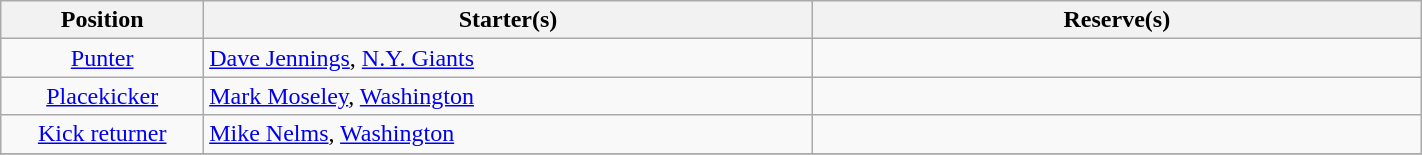<table class="wikitable" width=75%>
<tr>
<th width=10%>Position</th>
<th width=30%>Starter(s)</th>
<th width=30%>Reserve(s)</th>
</tr>
<tr>
<td align=center><a href='#'>Punter</a></td>
<td> <a href='#'>Dave Jennings</a>, <a href='#'>N.Y. Giants</a></td>
<td></td>
</tr>
<tr>
<td align=center><a href='#'>Placekicker</a></td>
<td> <a href='#'>Mark Moseley</a>, <a href='#'>Washington</a></td>
<td></td>
</tr>
<tr>
<td align=center><a href='#'>Kick returner</a></td>
<td> <a href='#'>Mike Nelms</a>, <a href='#'>Washington</a></td>
<td></td>
</tr>
<tr>
</tr>
</table>
